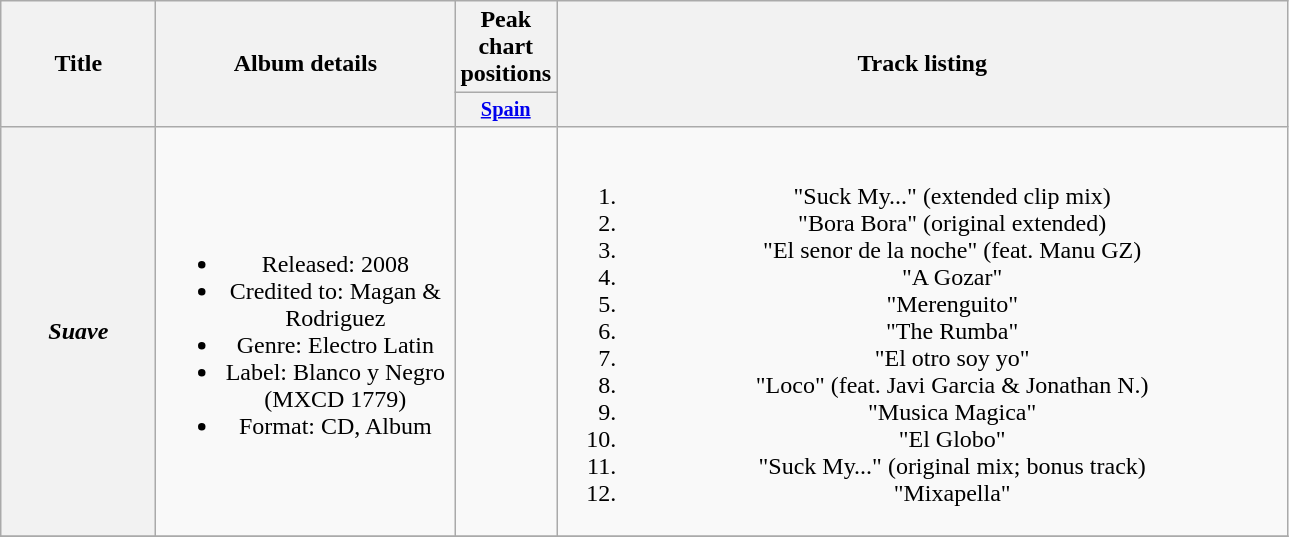<table class="wikitable" style="text-align:center;" border="1">
<tr>
<th scope="col" rowspan="2" style="width:6em;">Title</th>
<th scope="col" rowspan="2" style="width:12em;">Album details</th>
<th scope="col" colspan="1">Peak <br>chart <br>positions</th>
<th scope="col" rowspan="2" style="width:30em;">Track listing</th>
</tr>
<tr>
<th scope="col" style="width:3em;font-size:85%;"><a href='#'>Spain</a></th>
</tr>
<tr>
<th scope="row"><em>Suave</em></th>
<td><br><ul><li>Released: 2008</li><li>Credited to: Magan & Rodriguez</li><li>Genre: Electro Latin</li><li>Label: Blanco y Negro (MXCD 1779)</li><li>Format: CD, Album</li></ul></td>
<td></td>
<td><br><ol><li>"Suck My..." (extended clip mix)</li><li>"Bora Bora" (original extended)</li><li>"El senor de la noche" (feat. Manu GZ)</li><li>"A Gozar"</li><li>"Merenguito"</li><li>"The Rumba"</li><li>"El otro soy yo"</li><li>"Loco" (feat. Javi Garcia & Jonathan N.)</li><li>"Musica Magica"</li><li>"El Globo"</li><li>"Suck My..." (original mix; bonus track)</li><li>"Mixapella"</li></ol></td>
</tr>
<tr>
</tr>
</table>
